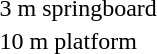<table>
<tr>
<td>3 m springboard<br></td>
<td></td>
<td></td>
<td></td>
</tr>
<tr>
<td>10 m platform<br></td>
<td></td>
<td></td>
<td></td>
</tr>
</table>
